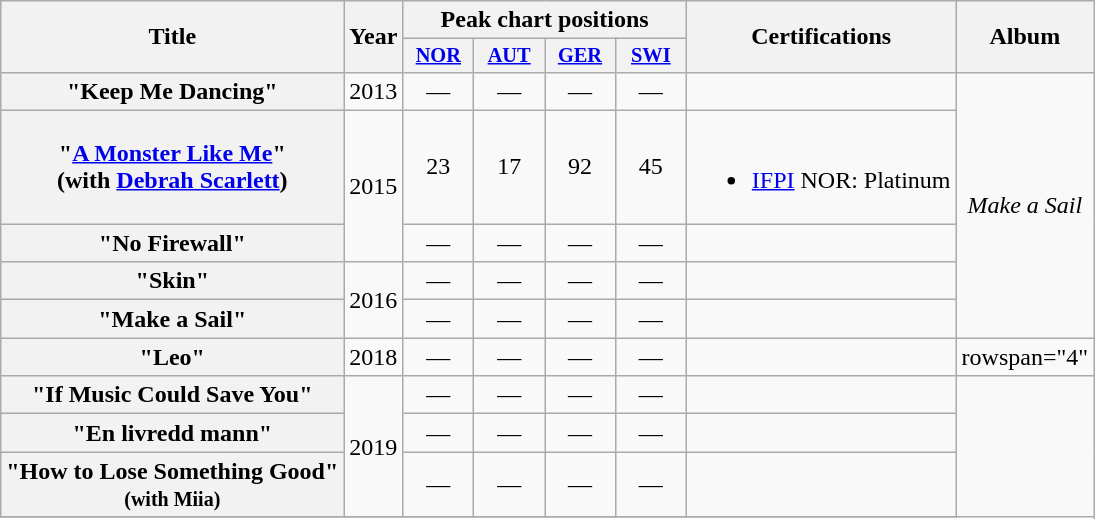<table class="wikitable plainrowheaders" style="text-align:center;">
<tr>
<th scope="col" rowspan="2">Title</th>
<th scope="col" rowspan="2">Year</th>
<th scope="col" colspan="4">Peak chart positions</th>
<th scope="col" rowspan="2">Certifications</th>
<th scope="col" rowspan="2">Album</th>
</tr>
<tr>
<th scope="col" style="width:3em;font-size:85%;"><a href='#'>NOR</a><br></th>
<th scope="col" style="width:3em;font-size:85%;"><a href='#'>AUT</a><br></th>
<th scope="col" style="width:3em;font-size:85%;"><a href='#'>GER</a><br></th>
<th scope="col" style="width:3em;font-size:85%;"><a href='#'>SWI</a><br></th>
</tr>
<tr>
<th scope="row">"Keep Me Dancing"</th>
<td>2013</td>
<td>—</td>
<td>—</td>
<td>—</td>
<td>—</td>
<td></td>
<td rowspan="5"><em>Make a Sail</em></td>
</tr>
<tr>
<th scope="row">"<a href='#'>A Monster Like Me</a>"<br><span>(with <a href='#'>Debrah Scarlett</a>)</span></th>
<td rowspan="2">2015</td>
<td>23</td>
<td>17</td>
<td>92</td>
<td>45</td>
<td><br><ul><li><a href='#'>IFPI</a> NOR: Platinum</li></ul></td>
</tr>
<tr>
<th scope="row">"No Firewall"</th>
<td>—</td>
<td>—</td>
<td>—</td>
<td>—</td>
<td></td>
</tr>
<tr>
<th scope="row">"Skin"</th>
<td rowspan="2">2016</td>
<td>—</td>
<td>—</td>
<td>—</td>
<td>—</td>
<td></td>
</tr>
<tr>
<th scope="row">"Make a Sail"</th>
<td>—</td>
<td>—</td>
<td>—</td>
<td>—</td>
<td></td>
</tr>
<tr>
<th scope="row">"Leo"</th>
<td>2018</td>
<td>—</td>
<td>—</td>
<td>—</td>
<td>—</td>
<td></td>
<td>rowspan="4" </td>
</tr>
<tr>
<th scope="row">"If Music Could Save You"</th>
<td rowspan="3">2019</td>
<td>—</td>
<td>—</td>
<td>—</td>
<td>—</td>
<td></td>
</tr>
<tr>
<th scope="row">"En livredd mann"</th>
<td>—</td>
<td>—</td>
<td>—</td>
<td>—</td>
<td></td>
</tr>
<tr>
<th scope="row">"How to Lose Something Good"<br><small>(with Miia)</small></th>
<td>—</td>
<td>—</td>
<td>—</td>
<td>—</td>
<td></td>
</tr>
<tr>
</tr>
</table>
